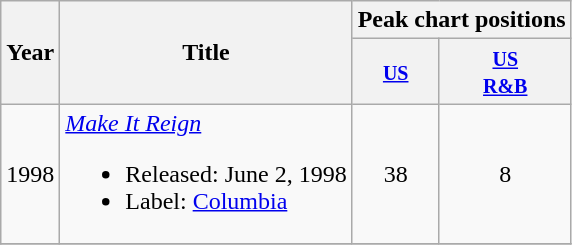<table class="wikitable">
<tr>
<th rowspan="2">Year</th>
<th rowspan="2">Title</th>
<th colspan="2">Peak chart positions</th>
</tr>
<tr>
<th><small><a href='#'>US</a></small></th>
<th><small><a href='#'>US<br>R&B</a></small></th>
</tr>
<tr>
<td>1998</td>
<td><em><a href='#'>Make It Reign</a></em><br><ul><li>Released: June 2, 1998</li><li>Label: <a href='#'>Columbia</a></li></ul></td>
<td align="center">38</td>
<td align="center">8</td>
</tr>
<tr>
</tr>
</table>
